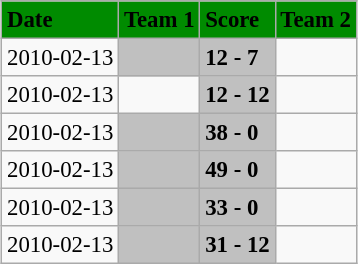<table class="wikitable" style="margin:0.5em auto; font-size:95%">
<tr bgcolor="#008B00">
<td><strong>Date</strong></td>
<td><strong>Team 1</strong></td>
<td><strong>Score</strong></td>
<td><strong>Team 2</strong></td>
</tr>
<tr>
<td>2010-02-13</td>
<td bgcolor="silver"><strong></strong></td>
<td bgcolor="silver"><strong>12 - 7</strong></td>
<td></td>
</tr>
<tr>
<td>2010-02-13</td>
<td></td>
<td bgcolor="silver"><strong>12 - 12</strong></td>
<td></td>
</tr>
<tr>
<td>2010-02-13</td>
<td bgcolor="silver"><strong></strong></td>
<td bgcolor="silver"><strong>38 - 0</strong></td>
<td></td>
</tr>
<tr>
<td>2010-02-13</td>
<td bgcolor="silver"><strong></strong></td>
<td bgcolor="silver"><strong>49 - 0</strong></td>
<td></td>
</tr>
<tr>
<td>2010-02-13</td>
<td bgcolor="silver"><strong></strong></td>
<td bgcolor="silver"><strong>33 - 0</strong></td>
<td></td>
</tr>
<tr>
<td>2010-02-13</td>
<td bgcolor="silver"><strong></strong></td>
<td bgcolor="silver"><strong>31 - 12</strong></td>
<td></td>
</tr>
</table>
